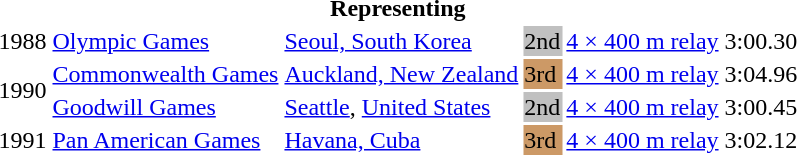<table>
<tr>
<th colspan="6">Representing </th>
</tr>
<tr>
<td>1988</td>
<td><a href='#'>Olympic Games</a></td>
<td><a href='#'>Seoul, South Korea</a></td>
<td bgcolor=silver>2nd</td>
<td><a href='#'>4 × 400 m relay</a></td>
<td>3:00.30</td>
</tr>
<tr>
<td rowspan=2>1990</td>
<td><a href='#'>Commonwealth Games</a></td>
<td><a href='#'>Auckland, New Zealand</a></td>
<td bgcolor=cc9966>3rd</td>
<td><a href='#'>4 × 400 m relay</a></td>
<td>3:04.96</td>
</tr>
<tr>
<td><a href='#'>Goodwill Games</a></td>
<td><a href='#'>Seattle</a>, <a href='#'>United States</a></td>
<td bgcolor=silver>2nd</td>
<td><a href='#'>4 × 400 m relay</a></td>
<td>3:00.45</td>
</tr>
<tr>
<td>1991</td>
<td><a href='#'>Pan American Games</a></td>
<td><a href='#'>Havana, Cuba</a></td>
<td bgcolor=cc9966>3rd</td>
<td><a href='#'>4 × 400 m relay</a></td>
<td>3:02.12</td>
</tr>
</table>
